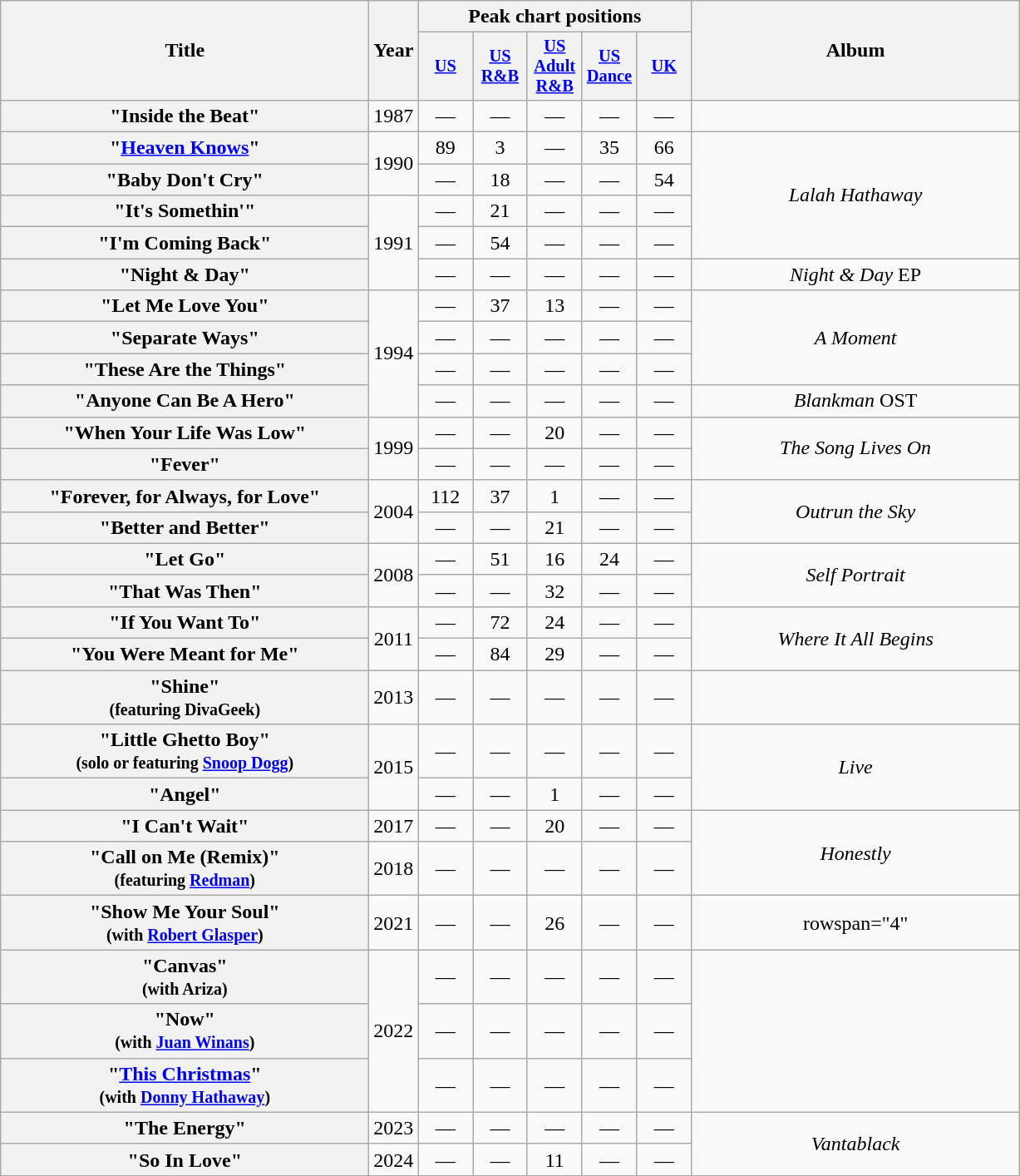<table class="wikitable plainrowheaders" style="text-align: center;" border="1">
<tr>
<th scope="col" rowspan="2" style="width:18em;">Title</th>
<th scope="col" rowspan="2" style="width:1em;">Year</th>
<th scope="col" colspan="5">Peak chart positions</th>
<th scope="col" rowspan="2" style="width:16em;">Album</th>
</tr>
<tr>
<th scope="col" style="width:2.75em;font-size:85%;"><a href='#'>US</a> <br> </th>
<th scope="col" style="width:2.75em;font-size:85%;"><a href='#'>US <br> R&B</a> <br> </th>
<th scope="col" style="width:2.75em;font-size:85%;"><a href='#'>US <br>Adult R&B</a> <br> </th>
<th scope="col" style="width:2.75em;font-size:85%;"><a href='#'>US <br>Dance</a></th>
<th scope="col" style="width:2.75em;font-size:85%;"><a href='#'>UK</a><br></th>
</tr>
<tr>
<th scope="row">"Inside the Beat"</th>
<td>1987</td>
<td style="text-align:center;">—</td>
<td style="text-align:center;">—</td>
<td style="text-align:center;">—</td>
<td style="text-align:center;">—</td>
<td style="text-align:center;">—</td>
<td></td>
</tr>
<tr>
<th scope="row">"<a href='#'>Heaven Knows</a>"</th>
<td style="text-align:center;" rowspan="2">1990</td>
<td style="text-align:center;">89</td>
<td style="text-align:center;">3</td>
<td style="text-align:center;">—</td>
<td style="text-align:center;">35</td>
<td style="text-align:center;">66</td>
<td rowspan="4"><em>Lalah Hathaway</em></td>
</tr>
<tr>
<th scope="row">"Baby Don't Cry"</th>
<td style="text-align:center;">—</td>
<td style="text-align:center;">18</td>
<td style="text-align:center;">—</td>
<td style="text-align:center;">—</td>
<td style="text-align:center;">54</td>
</tr>
<tr>
<th scope="row">"It's Somethin'"</th>
<td style="text-align:center;" rowspan="3">1991</td>
<td style="text-align:center;">—</td>
<td style="text-align:center;">21</td>
<td style="text-align:center;">—</td>
<td style="text-align:center;">—</td>
<td style="text-align:center;">—</td>
</tr>
<tr>
<th scope="row">"I'm Coming Back"</th>
<td style="text-align:center;">—</td>
<td style="text-align:center;">54</td>
<td style="text-align:center;">—</td>
<td style="text-align:center;">—</td>
<td style="text-align:center;">—</td>
</tr>
<tr>
<th scope="row">"Night & Day"</th>
<td style="text-align:center;">—</td>
<td style="text-align:center;">—</td>
<td style="text-align:center;">—</td>
<td style="text-align:center;">—</td>
<td style="text-align:center;">—</td>
<td align=><em>Night & Day</em> EP</td>
</tr>
<tr>
<th scope="row">"Let Me Love You"</th>
<td style="text-align:center;" rowspan="4">1994</td>
<td style="text-align:center;">—</td>
<td style="text-align:center;">37</td>
<td style="text-align:center;">13</td>
<td style="text-align:center;">—</td>
<td style="text-align:center;">—</td>
<td rowspan="3"><em>A Moment</em></td>
</tr>
<tr>
<th scope="row">"Separate Ways"</th>
<td style="text-align:center;">—</td>
<td style="text-align:center;">—</td>
<td style="text-align:center;">—</td>
<td style="text-align:center;">—</td>
<td style="text-align:center;">—</td>
</tr>
<tr>
<th scope="row">"These Are the Things"</th>
<td style="text-align:center;">—</td>
<td style="text-align:center;">—</td>
<td style="text-align:center;">—</td>
<td style="text-align:center;">—</td>
<td style="text-align:center;">—</td>
</tr>
<tr>
<th scope="row">"Anyone Can Be A Hero"</th>
<td style="text-align:center;">—</td>
<td style="text-align:center;">—</td>
<td style="text-align:center;">—</td>
<td style="text-align:center;">—</td>
<td style="text-align:center;">—</td>
<td align=><em>Blankman</em> OST</td>
</tr>
<tr>
<th scope="row">"When Your Life Was Low"</th>
<td style="text-align:center;" rowspan="2">1999</td>
<td style="text-align:center;">—</td>
<td style="text-align:center;">—</td>
<td style="text-align:center;">20</td>
<td style="text-align:center;">—</td>
<td style="text-align:center;">—</td>
<td rowspan="2"><em>The Song Lives On</em></td>
</tr>
<tr>
<th scope="row">"Fever"</th>
<td style="text-align:center;">—</td>
<td style="text-align:center;">—</td>
<td style="text-align:center;">—</td>
<td style="text-align:center;">—</td>
<td style="text-align:center;">—</td>
</tr>
<tr>
<th scope="row">"Forever, for Always, for Love"</th>
<td style="text-align:center;" rowspan="2">2004</td>
<td style="text-align:center;">112</td>
<td style="text-align:center;">37</td>
<td style="text-align:center;">1</td>
<td style="text-align:center;">—</td>
<td style="text-align:center;">—</td>
<td rowspan="2"><em>Outrun the Sky</em></td>
</tr>
<tr>
<th scope="row">"Better and Better"</th>
<td style="text-align:center;">—</td>
<td style="text-align:center;">—</td>
<td style="text-align:center;">21</td>
<td style="text-align:center;">—</td>
<td style="text-align:center;">—</td>
</tr>
<tr>
<th scope="row">"Let Go"</th>
<td style="text-align:center;" rowspan="2">2008</td>
<td style="text-align:center;">—</td>
<td style="text-align:center;">51</td>
<td style="text-align:center;">16</td>
<td style="text-align:center;">24</td>
<td style="text-align:center;">—</td>
<td rowspan="2"><em>Self Portrait</em></td>
</tr>
<tr>
<th scope="row">"That Was Then"</th>
<td style="text-align:center;">—</td>
<td style="text-align:center;">—</td>
<td style="text-align:center;">32</td>
<td style="text-align:center;">—</td>
<td style="text-align:center;">—</td>
</tr>
<tr>
<th scope="row">"If You Want To"</th>
<td style="text-align:center;" rowspan="2">2011</td>
<td style="text-align:center;">—</td>
<td style="text-align:center;">72</td>
<td style="text-align:center;">24</td>
<td style="text-align:center;">—</td>
<td style="text-align:center;">—</td>
<td rowspan="2"><em>Where It All Begins</em></td>
</tr>
<tr>
<th scope="row">"You Were Meant for Me"</th>
<td style="text-align:center;">—</td>
<td style="text-align:center;">84</td>
<td style="text-align:center;">29</td>
<td style="text-align:center;">—</td>
<td style="text-align:center;">—</td>
</tr>
<tr>
<th scope="row">"Shine" <br><small>(featuring DivaGeek)</small></th>
<td style="text-align:center;">2013</td>
<td style="text-align:center;">—</td>
<td style="text-align:center;">—</td>
<td style="text-align:center;">—</td>
<td style="text-align:center;">—</td>
<td style="text-align:center;">—</td>
<td></td>
</tr>
<tr>
<th scope="row">"Little Ghetto Boy" <br><small>(solo or featuring <a href='#'>Snoop Dogg</a>)</small></th>
<td style="text-align:center;" rowspan="2">2015</td>
<td style="text-align:center;">—</td>
<td style="text-align:center;">—</td>
<td style="text-align:center;">—</td>
<td style="text-align:center;">—</td>
<td style="text-align:center;">—</td>
<td rowspan="2"><em>Live</em></td>
</tr>
<tr>
<th scope="row">"Angel"</th>
<td style="text-align:center;">—</td>
<td style="text-align:center;">—</td>
<td style="text-align:center;">1</td>
<td style="text-align:center;">—</td>
<td style="text-align:center;">—</td>
</tr>
<tr>
<th scope="row">"I Can't Wait"</th>
<td style="text-align:center;">2017</td>
<td style="text-align:center;">—</td>
<td style="text-align:center;">—</td>
<td style="text-align:center;">20</td>
<td style="text-align:center;">—</td>
<td style="text-align:center;">—</td>
<td rowspan="2"><em>Honestly</em></td>
</tr>
<tr>
<th scope="row">"Call on Me (Remix)" <br><small>(featuring <a href='#'>Redman</a>)</small></th>
<td style="text-align:center;">2018</td>
<td style="text-align:center;">—</td>
<td style="text-align:center;">—</td>
<td style="text-align:center;">—</td>
<td style="text-align:center;">—</td>
<td style="text-align:center;">—</td>
</tr>
<tr>
<th scope="row">"Show Me Your Soul" <br><small>(with <a href='#'>Robert Glasper</a>)</small></th>
<td style="text-align:center;">2021</td>
<td style="text-align:center;">—</td>
<td style="text-align:center;">—</td>
<td style="text-align:center;">26</td>
<td style="text-align:center;">—</td>
<td style="text-align:center;">—</td>
<td>rowspan="4" </td>
</tr>
<tr>
<th scope="row">"Canvas" <br><small>(with Ariza)</small></th>
<td style="text-align:center;" rowspan="3">2022</td>
<td style="text-align:center;">—</td>
<td style="text-align:center;">—</td>
<td style="text-align:center;">—</td>
<td style="text-align:center;">—</td>
<td style="text-align:center;">—</td>
</tr>
<tr>
<th scope="row">"Now" <br><small>(with <a href='#'>Juan Winans</a>)</small></th>
<td style="text-align:center;">—</td>
<td style="text-align:center;">—</td>
<td style="text-align:center;">—</td>
<td style="text-align:center;">—</td>
<td style="text-align:center;">—</td>
</tr>
<tr>
<th scope="row">"<a href='#'>This Christmas</a>"<br><small>(with <a href='#'>Donny Hathaway</a>)</small></th>
<td style="text-align:center;">—</td>
<td style="text-align:center;">—</td>
<td style="text-align:center;">—</td>
<td style="text-align:center;">—</td>
<td style="text-align:center;">—</td>
</tr>
<tr>
<th scope="row">"The Energy"</th>
<td style="text-align:center;">2023</td>
<td style="text-align:center;">—</td>
<td style="text-align:center;">—</td>
<td style="text-align:center;">—</td>
<td style="text-align:center;">—</td>
<td style="text-align:center;">—</td>
<td rowspan="2"><em>Vantablack</em></td>
</tr>
<tr>
<th scope="row">"So In Love"</th>
<td style="text-align:center;">2024</td>
<td style="text-align:center;">—</td>
<td style="text-align:center;">—</td>
<td style="text-align:center;">11</td>
<td style="text-align:center;">—</td>
<td style="text-align:center;">—</td>
</tr>
</table>
